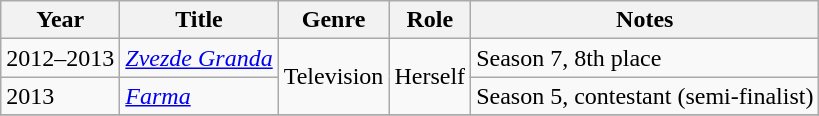<table class="wikitable">
<tr>
<th>Year</th>
<th>Title</th>
<th>Genre</th>
<th>Role</th>
<th>Notes</th>
</tr>
<tr>
<td>2012–2013</td>
<td><em><a href='#'>Zvezde Granda</a></em></td>
<td rowspan="2">Television</td>
<td rowspan="2">Herself</td>
<td>Season 7, 8th place</td>
</tr>
<tr>
<td>2013</td>
<td><em><a href='#'>Farma</a></em></td>
<td>Season 5, contestant (semi-finalist)</td>
</tr>
<tr>
</tr>
</table>
